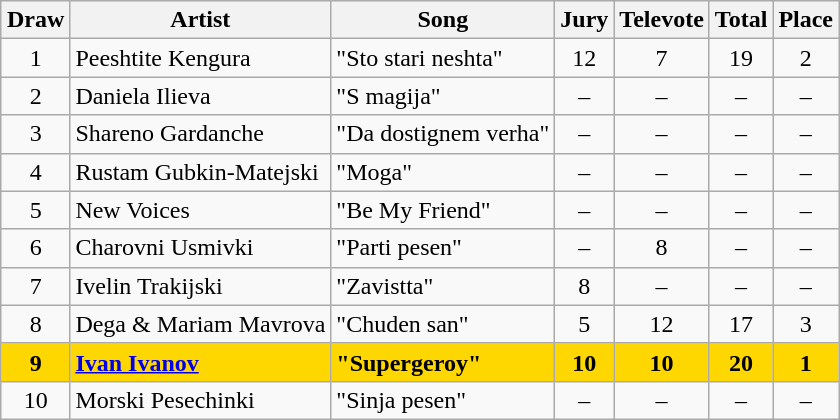<table class="sortable wikitable" style="margin: 1em auto 1em auto; text-align:center;">
<tr>
<th>Draw</th>
<th>Artist</th>
<th>Song</th>
<th>Jury</th>
<th>Televote</th>
<th>Total</th>
<th>Place</th>
</tr>
<tr>
<td>1</td>
<td align="left">Peeshtite Kengura</td>
<td align="left">"Sto stari neshta"</td>
<td>12</td>
<td>7</td>
<td>19</td>
<td>2</td>
</tr>
<tr>
<td>2</td>
<td align="left">Daniela Ilieva</td>
<td align="left">"S magija"</td>
<td>–</td>
<td>–</td>
<td>–</td>
<td>–</td>
</tr>
<tr>
<td>3</td>
<td align="left">Shareno Gardanche</td>
<td align="left">"Da dostignem verha"</td>
<td>–</td>
<td>–</td>
<td>–</td>
<td>–</td>
</tr>
<tr>
<td>4</td>
<td align="left">Rustam Gubkin-Matejski</td>
<td align="left">"Moga"</td>
<td>–</td>
<td>–</td>
<td>–</td>
<td>–</td>
</tr>
<tr>
<td>5</td>
<td align="left">New Voices</td>
<td align="left">"Be My Friend"</td>
<td>–</td>
<td>–</td>
<td>–</td>
<td>–</td>
</tr>
<tr>
<td>6</td>
<td align="left">Charovni Usmivki</td>
<td align="left">"Parti pesen"</td>
<td>–</td>
<td>8</td>
<td>–</td>
<td>–</td>
</tr>
<tr>
<td>7</td>
<td align="left">Ivelin Trakijski</td>
<td align="left">"Zavistta"</td>
<td>8</td>
<td>–</td>
<td>–</td>
<td>–</td>
</tr>
<tr>
<td>8</td>
<td align="left">Dega & Mariam Mavrova</td>
<td align="left">"Chuden san"</td>
<td>5</td>
<td>12</td>
<td>17</td>
<td>3</td>
</tr>
<tr style="font-weight:bold; background:gold;">
<td>9</td>
<td align="left"><a href='#'>Ivan Ivanov</a></td>
<td align="left">"Supergeroy"</td>
<td>10</td>
<td>10</td>
<td>20</td>
<td>1</td>
</tr>
<tr>
<td>10</td>
<td align="left">Morski Pesechinki</td>
<td align="left">"Sinja pesen"</td>
<td>–</td>
<td>–</td>
<td>–</td>
<td>–</td>
</tr>
</table>
